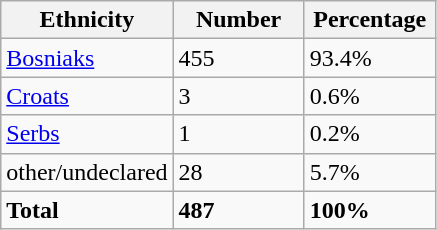<table class="wikitable">
<tr>
<th width="100px">Ethnicity</th>
<th width="80px">Number</th>
<th width="80px">Percentage</th>
</tr>
<tr>
<td><a href='#'>Bosniaks</a></td>
<td>455</td>
<td>93.4%</td>
</tr>
<tr>
<td><a href='#'>Croats</a></td>
<td>3</td>
<td>0.6%</td>
</tr>
<tr>
<td><a href='#'>Serbs</a></td>
<td>1</td>
<td>0.2%</td>
</tr>
<tr>
<td>other/undeclared</td>
<td>28</td>
<td>5.7%</td>
</tr>
<tr>
<td><strong>Total</strong></td>
<td><strong>487</strong></td>
<td><strong>100%</strong></td>
</tr>
</table>
